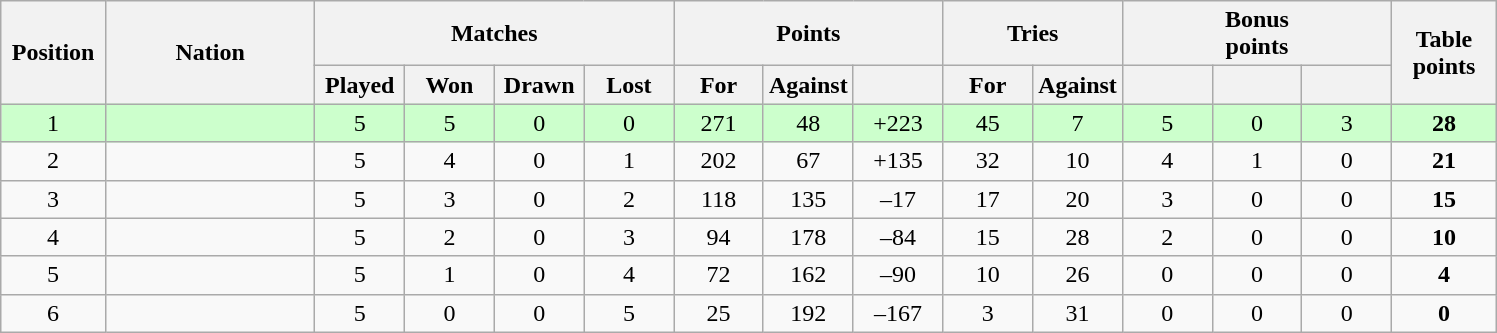<table class="wikitable" style="text-align:center">
<tr>
<th rowspan="2" style="width:7%">Position</th>
<th rowspan="2" style="width:14%">Nation</th>
<th colspan="4" style="width:28%">Matches</th>
<th colspan="3" style="width:20%">Points</th>
<th colspan="2" style="width:14%">Tries</th>
<th colspan="3" style="width:20%">Bonus<br>points</th>
<th rowspan="2" style="width:7%">Table<br>points</th>
</tr>
<tr>
<th style="width:6%">Played</th>
<th style="width:6%">Won</th>
<th style="width:6%">Drawn</th>
<th style="width:6%">Lost</th>
<th style="width:6%">For</th>
<th style="width:6%">Against</th>
<th style="width:6%"></th>
<th style="width:6%">For</th>
<th style="width:6%">Against</th>
<th style="width:6%"></th>
<th style="width:6%"></th>
<th style="width:6%"></th>
</tr>
<tr bgcolor=#ccffcc>
<td>1</td>
<td align="left"></td>
<td>5</td>
<td>5</td>
<td>0</td>
<td>0</td>
<td>271</td>
<td>48</td>
<td>+223</td>
<td>45</td>
<td>7</td>
<td>5</td>
<td>0</td>
<td>3</td>
<td><strong>28</strong></td>
</tr>
<tr>
<td>2</td>
<td align="left"></td>
<td>5</td>
<td>4</td>
<td>0</td>
<td>1</td>
<td>202</td>
<td>67</td>
<td>+135</td>
<td>32</td>
<td>10</td>
<td>4</td>
<td>1</td>
<td>0</td>
<td><strong>21</strong></td>
</tr>
<tr>
<td>3</td>
<td align="left"></td>
<td>5</td>
<td>3</td>
<td>0</td>
<td>2</td>
<td>118</td>
<td>135</td>
<td>–17</td>
<td>17</td>
<td>20</td>
<td>3</td>
<td>0</td>
<td>0</td>
<td><strong>15</strong></td>
</tr>
<tr>
<td>4</td>
<td align="left"></td>
<td>5</td>
<td>2</td>
<td>0</td>
<td>3</td>
<td>94</td>
<td>178</td>
<td>–84</td>
<td>15</td>
<td>28</td>
<td>2</td>
<td>0</td>
<td>0</td>
<td><strong>10</strong></td>
</tr>
<tr>
<td>5</td>
<td align="left"></td>
<td>5</td>
<td>1</td>
<td>0</td>
<td>4</td>
<td>72</td>
<td>162</td>
<td>–90</td>
<td>10</td>
<td>26</td>
<td>0</td>
<td>0</td>
<td>0</td>
<td><strong>4</strong></td>
</tr>
<tr>
<td>6</td>
<td align="left"></td>
<td>5</td>
<td>0</td>
<td>0</td>
<td>5</td>
<td>25</td>
<td>192</td>
<td>–167</td>
<td>3</td>
<td>31</td>
<td>0</td>
<td>0</td>
<td>0</td>
<td><strong>0</strong></td>
</tr>
</table>
